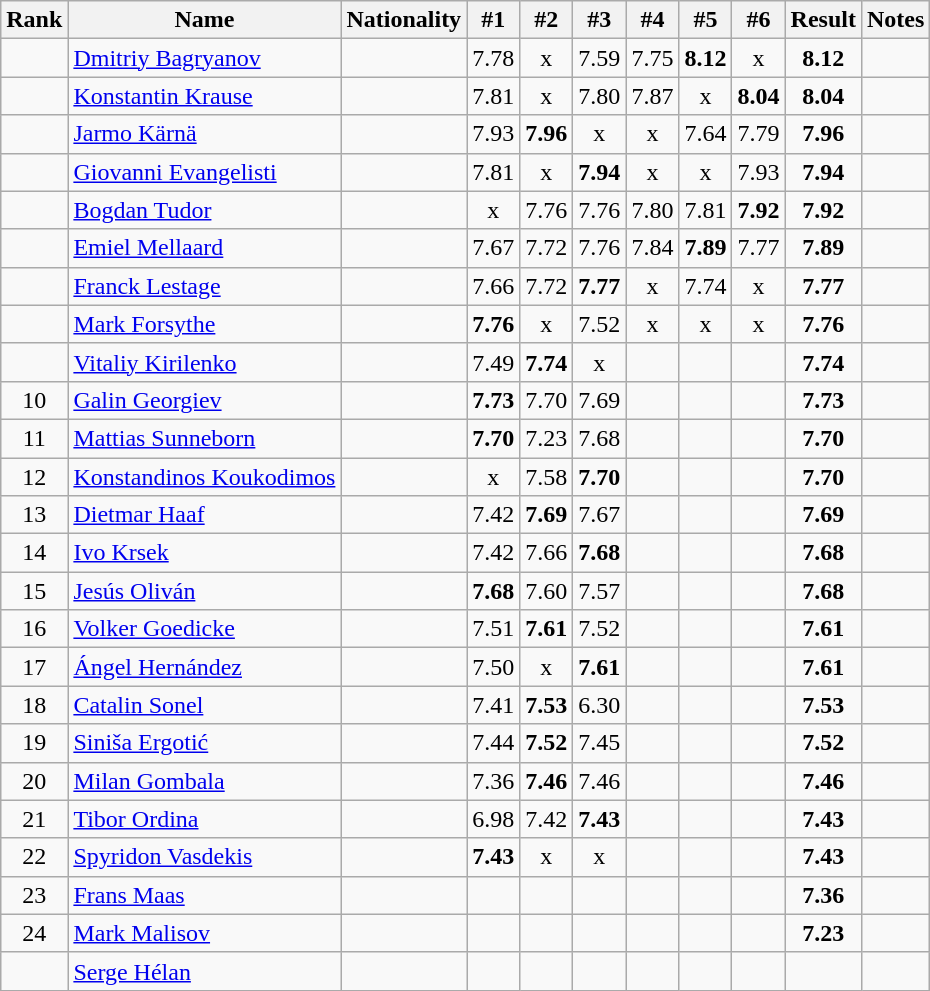<table class="wikitable sortable" style="text-align:center">
<tr>
<th>Rank</th>
<th>Name</th>
<th>Nationality</th>
<th>#1</th>
<th>#2</th>
<th>#3</th>
<th>#4</th>
<th>#5</th>
<th>#6</th>
<th>Result</th>
<th>Notes</th>
</tr>
<tr>
<td></td>
<td align="left"><a href='#'>Dmitriy Bagryanov</a></td>
<td align=left></td>
<td>7.78</td>
<td>x</td>
<td>7.59</td>
<td>7.75</td>
<td><strong>8.12</strong></td>
<td>x</td>
<td><strong>8.12</strong></td>
<td></td>
</tr>
<tr>
<td></td>
<td align="left"><a href='#'>Konstantin Krause</a></td>
<td align=left></td>
<td>7.81</td>
<td>x</td>
<td>7.80</td>
<td>7.87</td>
<td>x</td>
<td><strong>8.04</strong></td>
<td><strong>8.04</strong></td>
<td></td>
</tr>
<tr>
<td></td>
<td align="left"><a href='#'>Jarmo Kärnä</a></td>
<td align=left></td>
<td>7.93</td>
<td><strong>7.96</strong></td>
<td>x</td>
<td>x</td>
<td>7.64</td>
<td>7.79</td>
<td><strong>7.96</strong></td>
<td></td>
</tr>
<tr>
<td></td>
<td align="left"><a href='#'>Giovanni Evangelisti</a></td>
<td align=left></td>
<td>7.81</td>
<td>x</td>
<td><strong>7.94</strong></td>
<td>x</td>
<td>x</td>
<td>7.93</td>
<td><strong>7.94</strong></td>
<td></td>
</tr>
<tr>
<td></td>
<td align="left"><a href='#'>Bogdan Tudor</a></td>
<td align=left></td>
<td>x</td>
<td>7.76</td>
<td>7.76</td>
<td>7.80</td>
<td>7.81</td>
<td><strong>7.92</strong></td>
<td><strong>7.92</strong></td>
<td></td>
</tr>
<tr>
<td></td>
<td align="left"><a href='#'>Emiel Mellaard</a></td>
<td align=left></td>
<td>7.67</td>
<td>7.72</td>
<td>7.76</td>
<td>7.84</td>
<td><strong>7.89</strong></td>
<td>7.77</td>
<td><strong>7.89</strong></td>
<td></td>
</tr>
<tr>
<td></td>
<td align="left"><a href='#'>Franck Lestage</a></td>
<td align=left></td>
<td>7.66</td>
<td>7.72</td>
<td><strong>7.77</strong></td>
<td>x</td>
<td>7.74</td>
<td>x</td>
<td><strong>7.77</strong></td>
<td></td>
</tr>
<tr>
<td></td>
<td align="left"><a href='#'>Mark Forsythe</a></td>
<td align=left></td>
<td><strong>7.76</strong></td>
<td>x</td>
<td>7.52</td>
<td>x</td>
<td>x</td>
<td>x</td>
<td><strong>7.76</strong></td>
<td></td>
</tr>
<tr>
<td></td>
<td align="left"><a href='#'>Vitaliy Kirilenko</a></td>
<td align=left></td>
<td>7.49</td>
<td><strong>7.74</strong></td>
<td>x</td>
<td></td>
<td></td>
<td></td>
<td><strong>7.74</strong></td>
<td></td>
</tr>
<tr>
<td>10</td>
<td align="left"><a href='#'>Galin Georgiev</a></td>
<td align=left></td>
<td><strong>7.73</strong></td>
<td>7.70</td>
<td>7.69</td>
<td></td>
<td></td>
<td></td>
<td><strong>7.73</strong></td>
<td></td>
</tr>
<tr>
<td>11</td>
<td align="left"><a href='#'>Mattias Sunneborn</a></td>
<td align=left></td>
<td><strong>7.70</strong></td>
<td>7.23</td>
<td>7.68</td>
<td></td>
<td></td>
<td></td>
<td><strong>7.70</strong></td>
<td></td>
</tr>
<tr>
<td>12</td>
<td align="left"><a href='#'>Konstandinos Koukodimos</a></td>
<td align=left></td>
<td>x</td>
<td>7.58</td>
<td><strong>7.70</strong></td>
<td></td>
<td></td>
<td></td>
<td><strong>7.70</strong></td>
<td></td>
</tr>
<tr>
<td>13</td>
<td align="left"><a href='#'>Dietmar Haaf</a></td>
<td align=left></td>
<td>7.42</td>
<td><strong>7.69</strong></td>
<td>7.67</td>
<td></td>
<td></td>
<td></td>
<td><strong>7.69</strong></td>
<td></td>
</tr>
<tr>
<td>14</td>
<td align="left"><a href='#'>Ivo Krsek</a></td>
<td align=left></td>
<td>7.42</td>
<td>7.66</td>
<td><strong>7.68</strong></td>
<td></td>
<td></td>
<td></td>
<td><strong>7.68</strong></td>
<td></td>
</tr>
<tr>
<td>15</td>
<td align="left"><a href='#'>Jesús Oliván</a></td>
<td align=left></td>
<td><strong>7.68</strong></td>
<td>7.60</td>
<td>7.57</td>
<td></td>
<td></td>
<td></td>
<td><strong>7.68</strong></td>
<td></td>
</tr>
<tr>
<td>16</td>
<td align="left"><a href='#'>Volker Goedicke</a></td>
<td align=left></td>
<td>7.51</td>
<td><strong>7.61</strong></td>
<td>7.52</td>
<td></td>
<td></td>
<td></td>
<td><strong>7.61</strong></td>
<td></td>
</tr>
<tr>
<td>17</td>
<td align="left"><a href='#'>Ángel Hernández</a></td>
<td align=left></td>
<td>7.50</td>
<td>x</td>
<td><strong>7.61</strong></td>
<td></td>
<td></td>
<td></td>
<td><strong>7.61</strong></td>
<td></td>
</tr>
<tr>
<td>18</td>
<td align="left"><a href='#'>Catalin Sonel</a></td>
<td align=left></td>
<td>7.41</td>
<td><strong>7.53</strong></td>
<td>6.30</td>
<td></td>
<td></td>
<td></td>
<td><strong>7.53</strong></td>
<td></td>
</tr>
<tr>
<td>19</td>
<td align="left"><a href='#'>Siniša Ergotić</a></td>
<td align=left></td>
<td>7.44</td>
<td><strong>7.52</strong></td>
<td>7.45</td>
<td></td>
<td></td>
<td></td>
<td><strong>7.52</strong></td>
<td></td>
</tr>
<tr>
<td>20</td>
<td align="left"><a href='#'>Milan Gombala</a></td>
<td align=left></td>
<td>7.36</td>
<td><strong>7.46</strong></td>
<td>7.46</td>
<td></td>
<td></td>
<td></td>
<td><strong>7.46</strong></td>
<td></td>
</tr>
<tr>
<td>21</td>
<td align="left"><a href='#'>Tibor Ordina</a></td>
<td align=left></td>
<td>6.98</td>
<td>7.42</td>
<td><strong>7.43</strong></td>
<td></td>
<td></td>
<td></td>
<td><strong>7.43</strong></td>
<td></td>
</tr>
<tr>
<td>22</td>
<td align="left"><a href='#'>Spyridon Vasdekis</a></td>
<td align=left></td>
<td><strong>7.43</strong></td>
<td>x</td>
<td>x</td>
<td></td>
<td></td>
<td></td>
<td><strong>7.43</strong></td>
<td></td>
</tr>
<tr>
<td>23</td>
<td align="left"><a href='#'>Frans Maas</a></td>
<td align=left></td>
<td></td>
<td></td>
<td></td>
<td></td>
<td></td>
<td></td>
<td><strong>7.36</strong></td>
<td></td>
</tr>
<tr>
<td>24</td>
<td align="left"><a href='#'>Mark Malisov</a></td>
<td align=left></td>
<td></td>
<td></td>
<td></td>
<td></td>
<td></td>
<td></td>
<td><strong>7.23</strong></td>
<td></td>
</tr>
<tr>
<td></td>
<td align="left"><a href='#'>Serge Hélan</a></td>
<td align=left></td>
<td></td>
<td></td>
<td></td>
<td></td>
<td></td>
<td></td>
<td><strong></strong></td>
<td></td>
</tr>
</table>
